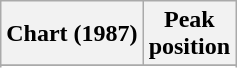<table class="wikitable sortable plainrowheaders">
<tr>
<th scope="col">Chart (1987)</th>
<th scope="col">Peak<br> position</th>
</tr>
<tr>
</tr>
<tr>
</tr>
</table>
